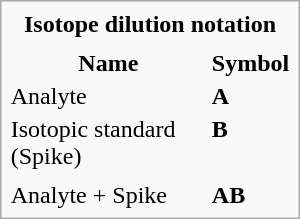<table class=infobox width=200px>
<tr>
<th colspan=2>Isotope dilution notation</th>
</tr>
<tr>
<td></td>
<td></td>
</tr>
<tr>
<th>Name</th>
<th>Symbol</th>
</tr>
<tr>
<td>Analyte</td>
<td><strong>A</strong></td>
</tr>
<tr>
<td>Isotopic standard (Spike)</td>
<td><strong>B</strong></td>
</tr>
<tr>
<td></td>
<td></td>
</tr>
<tr>
<td>Analyte + Spike</td>
<td><strong>AB</strong></td>
</tr>
</table>
